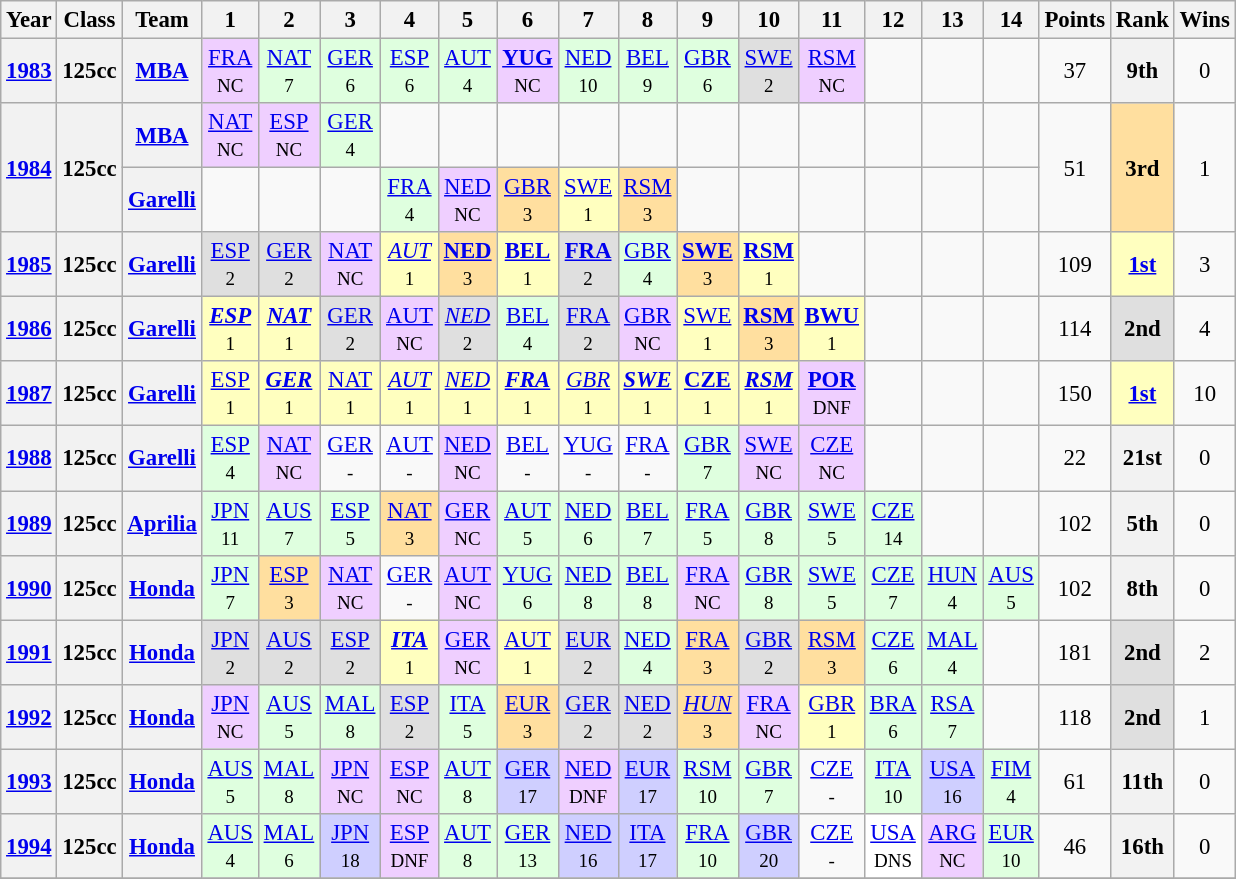<table class="wikitable" style="text-align:center; font-size:95%">
<tr>
<th>Year</th>
<th>Class</th>
<th>Team</th>
<th>1</th>
<th>2</th>
<th>3</th>
<th>4</th>
<th>5</th>
<th>6</th>
<th>7</th>
<th>8</th>
<th>9</th>
<th>10</th>
<th>11</th>
<th>12</th>
<th>13</th>
<th>14</th>
<th>Points</th>
<th>Rank</th>
<th>Wins</th>
</tr>
<tr>
<th><a href='#'>1983</a></th>
<th>125cc</th>
<th><a href='#'>MBA</a></th>
<td style="background:#EFCFFF;"><a href='#'>FRA</a><br><small>NC</small></td>
<td style="background:#DFFFDF;"><a href='#'>NAT</a><br><small>7</small></td>
<td style="background:#DFFFDF;"><a href='#'>GER</a><br><small>6</small></td>
<td style="background:#DFFFDF;"><a href='#'>ESP</a><br><small>6</small></td>
<td style="background:#DFFFDF;"><a href='#'>AUT</a><br><small>4</small></td>
<td style="background:#EFCFFF;"><strong><a href='#'>YUG</a></strong><br><small>NC</small></td>
<td style="background:#DFFFDF;"><a href='#'>NED</a><br><small>10</small></td>
<td style="background:#DFFFDF;"><a href='#'>BEL</a><br><small>9</small></td>
<td style="background:#DFFFDF;"><a href='#'>GBR</a><br><small>6</small></td>
<td style="background:#DFDFDF;"><a href='#'>SWE</a><br><small>2</small></td>
<td style="background:#EFCFFF;"><a href='#'>RSM</a><br><small>NC</small></td>
<td></td>
<td></td>
<td></td>
<td>37</td>
<th>9th</th>
<td>0</td>
</tr>
<tr>
<th rowspan=2><a href='#'>1984</a></th>
<th rowspan=2>125cc</th>
<th><a href='#'>MBA</a></th>
<td style="background:#EFCFFF;"><a href='#'>NAT</a><br><small>NC</small></td>
<td style="background:#EFCFFF;"><a href='#'>ESP</a><br><small>NC</small></td>
<td style="background:#DFFFDF;"><a href='#'>GER</a><br><small>4</small></td>
<td></td>
<td></td>
<td></td>
<td></td>
<td></td>
<td></td>
<td></td>
<td></td>
<td></td>
<td></td>
<td></td>
<td rowspan=2>51</td>
<td style="background:#FFDF9F;" rowspan=2><strong>3rd</strong></td>
<td rowspan=2>1</td>
</tr>
<tr>
<th><a href='#'>Garelli</a></th>
<td></td>
<td></td>
<td></td>
<td style="background:#DFFFDF;"><a href='#'>FRA</a><br><small>4</small></td>
<td style="background:#EFCFFF;"><a href='#'>NED</a><br><small>NC</small></td>
<td style="background:#FFDF9F;"><a href='#'>GBR</a><br><small>3</small></td>
<td style="background:#FFFFBF;"><a href='#'>SWE</a><br><small>1</small></td>
<td style="background:#FFDF9F;"><a href='#'>RSM</a><br><small>3</small></td>
<td></td>
<td></td>
<td></td>
<td></td>
<td></td>
<td></td>
</tr>
<tr>
<th><a href='#'>1985</a></th>
<th>125cc</th>
<th><a href='#'>Garelli</a></th>
<td style="background:#DFDFDF;"><a href='#'>ESP</a><br><small>2</small></td>
<td style="background:#DFDFDF;"><a href='#'>GER</a><br><small>2</small></td>
<td style="background:#EFCFFF;"><a href='#'>NAT</a><br><small>NC</small></td>
<td style="background:#FFFFBF;"><em><a href='#'>AUT</a></em><br><small>1</small></td>
<td style="background:#FFDF9F;"><strong><a href='#'>NED</a></strong><br><small>3</small></td>
<td style="background:#FFFFBF;"><strong><a href='#'>BEL</a></strong><br><small>1</small></td>
<td style="background:#DFDFDF;"><strong><a href='#'>FRA</a></strong><br><small>2</small></td>
<td style="background:#DFFFDF;"><a href='#'>GBR</a><br><small>4</small></td>
<td style="background:#FFDF9F;"><strong><a href='#'>SWE</a></strong><br><small>3</small></td>
<td style="background:#FFFFBF;"><strong><a href='#'>RSM</a></strong><br><small>1</small></td>
<td></td>
<td></td>
<td></td>
<td></td>
<td>109</td>
<td style="background:#FFFFBF;"><strong><a href='#'>1st</a></strong></td>
<td>3</td>
</tr>
<tr>
<th><a href='#'>1986</a></th>
<th>125cc</th>
<th><a href='#'>Garelli</a></th>
<td style="background:#FFFFBF;"><strong><em><a href='#'>ESP</a></em></strong><br><small>1</small></td>
<td style="background:#FFFFBF;"><strong><em><a href='#'>NAT</a></em></strong><br><small>1</small></td>
<td style="background:#DFDFDF;"><a href='#'>GER</a><br><small>2</small></td>
<td style="background:#EFCFFF;"><a href='#'>AUT</a><br><small>NC</small></td>
<td style="background:#DFDFDF;"><em><a href='#'>NED</a></em><br><small>2</small></td>
<td style="background:#DFFFDF;"><a href='#'>BEL</a><br><small>4</small></td>
<td style="background:#DFDFDF;"><a href='#'>FRA</a><br><small>2</small></td>
<td style="background:#EFCFFF;"><a href='#'>GBR</a><br><small>NC</small></td>
<td style="background:#FFFFBF;"><a href='#'>SWE</a><br><small>1</small></td>
<td style="background:#FFDF9F;"><strong><a href='#'>RSM</a></strong><br><small>3</small></td>
<td style="background:#FFFFBF;"><strong><a href='#'>BWU</a></strong><br><small>1</small></td>
<td></td>
<td></td>
<td></td>
<td>114</td>
<td style="background:#DFDFDF;"><strong>2nd</strong></td>
<td>4</td>
</tr>
<tr>
<th><a href='#'>1987</a></th>
<th>125cc</th>
<th><a href='#'>Garelli</a></th>
<td style="background:#FFFFBF;"><a href='#'>ESP</a><br><small>1</small></td>
<td style="background:#FFFFBF;"><strong><em><a href='#'>GER</a></em></strong><br><small>1</small></td>
<td style="background:#FFFFBF;"><a href='#'>NAT</a><br><small>1</small></td>
<td style="background:#FFFFBF;"><em><a href='#'>AUT</a></em><br><small>1</small></td>
<td style="background:#FFFFBF;"><em><a href='#'>NED</a></em><br><small>1</small></td>
<td style="background:#FFFFBF;"><strong><em><a href='#'>FRA</a></em></strong><br><small>1</small></td>
<td style="background:#FFFFBF;"><em><a href='#'>GBR</a></em><br><small>1</small></td>
<td style="background:#FFFFBF;"><strong><em><a href='#'>SWE</a></em></strong><br><small>1</small></td>
<td style="background:#FFFFBF;"><strong><a href='#'>CZE</a></strong><br><small>1</small></td>
<td style="background:#FFFFBF;"><strong><em><a href='#'>RSM</a></em></strong><br><small>1</small></td>
<td style="background:#EFCFFF;"><strong><a href='#'>POR</a></strong><br><small>DNF</small></td>
<td></td>
<td></td>
<td></td>
<td>150</td>
<td style="background:#FFFFBF;"><strong><a href='#'>1st</a></strong></td>
<td>10</td>
</tr>
<tr>
<th><a href='#'>1988</a></th>
<th>125cc</th>
<th><a href='#'>Garelli</a></th>
<td style="background:#DFFFDF;"><a href='#'>ESP</a><br><small>4</small></td>
<td style="background:#EFCFFF;"><a href='#'>NAT</a><br><small>NC</small></td>
<td><a href='#'>GER</a><br><small>-</small></td>
<td><a href='#'>AUT</a><br><small>-</small></td>
<td style="background:#EFCFFF;"><a href='#'>NED</a><br><small>NC</small></td>
<td><a href='#'>BEL</a><br><small>-</small></td>
<td><a href='#'>YUG</a><br><small>-</small></td>
<td><a href='#'>FRA</a><br><small>-</small></td>
<td style="background:#DFFFDF;"><a href='#'>GBR</a><br><small>7</small></td>
<td style="background:#EFCFFF;"><a href='#'>SWE</a><br><small>NC</small></td>
<td style="background:#EFCFFF;"><a href='#'>CZE</a><br><small>NC</small></td>
<td></td>
<td></td>
<td></td>
<td>22</td>
<th>21st</th>
<td>0</td>
</tr>
<tr>
<th><a href='#'>1989</a></th>
<th>125cc</th>
<th><a href='#'>Aprilia</a></th>
<td style="background:#DFFFDF;"><a href='#'>JPN</a><br><small>11</small></td>
<td style="background:#DFFFDF;"><a href='#'>AUS</a><br><small>7</small></td>
<td style="background:#DFFFDF;"><a href='#'>ESP</a><br><small>5</small></td>
<td style="background:#FFDF9F;"><a href='#'>NAT</a><br><small>3</small></td>
<td style="background:#EFCFFF;"><a href='#'>GER</a><br><small>NC</small></td>
<td style="background:#DFFFDF;"><a href='#'>AUT</a><br><small>5</small></td>
<td style="background:#DFFFDF;"><a href='#'>NED</a><br><small>6</small></td>
<td style="background:#DFFFDF;"><a href='#'>BEL</a><br><small>7</small></td>
<td style="background:#DFFFDF;"><a href='#'>FRA</a><br><small>5</small></td>
<td style="background:#DFFFDF;"><a href='#'>GBR</a><br><small>8</small></td>
<td style="background:#DFFFDF;"><a href='#'>SWE</a><br><small>5</small></td>
<td style="background:#DFFFDF;"><a href='#'>CZE</a><br><small>14</small></td>
<td></td>
<td></td>
<td>102</td>
<th>5th</th>
<td>0</td>
</tr>
<tr>
<th><a href='#'>1990</a></th>
<th>125cc</th>
<th><a href='#'>Honda</a></th>
<td style="background:#DFFFDF;"><a href='#'>JPN</a><br><small>7</small></td>
<td style="background:#FFDF9F;"><a href='#'>ESP</a><br><small>3</small></td>
<td style="background:#EFCFFF;"><a href='#'>NAT</a><br><small>NC</small></td>
<td><a href='#'>GER</a><br><small>-</small></td>
<td style="background:#EFCFFF;"><a href='#'>AUT</a><br><small>NC</small></td>
<td style="background:#DFFFDF;"><a href='#'>YUG</a><br><small>6</small></td>
<td style="background:#DFFFDF;"><a href='#'>NED</a><br><small>8</small></td>
<td style="background:#DFFFDF;"><a href='#'>BEL</a><br><small>8</small></td>
<td style="background:#EFCFFF;"><a href='#'>FRA</a><br><small>NC</small></td>
<td style="background:#DFFFDF;"><a href='#'>GBR</a><br><small>8</small></td>
<td style="background:#DFFFDF;"><a href='#'>SWE</a><br><small>5</small></td>
<td style="background:#DFFFDF;"><a href='#'>CZE</a><br><small>7</small></td>
<td style="background:#DFFFDF;"><a href='#'>HUN</a><br><small>4</small></td>
<td style="background:#DFFFDF;"><a href='#'>AUS</a><br><small>5</small></td>
<td>102</td>
<th>8th</th>
<td>0</td>
</tr>
<tr>
<th><a href='#'>1991</a></th>
<th>125cc</th>
<th><a href='#'>Honda</a></th>
<td style="background:#DFDFDF;"><a href='#'>JPN</a><br><small>2</small></td>
<td style="background:#DFDFDF;"><a href='#'>AUS</a><br><small>2</small></td>
<td style="background:#DFDFDF;"><a href='#'>ESP</a><br><small>2</small></td>
<td style="background:#FFFFBF;"><strong><em><a href='#'>ITA</a></em></strong><br><small>1</small></td>
<td style="background:#EFCFFF;"><a href='#'>GER</a><br><small>NC</small></td>
<td style="background:#FFFFBF;"><a href='#'>AUT</a><br><small>1</small></td>
<td style="background:#DFDFDF;"><a href='#'>EUR</a><br><small>2</small></td>
<td style="background:#DFFFDF;"><a href='#'>NED</a><br><small>4</small></td>
<td style="background:#FFDF9F;"><a href='#'>FRA</a><br><small>3</small></td>
<td style="background:#DFDFDF;"><a href='#'>GBR</a><br><small>2</small></td>
<td style="background:#FFDF9F;"><a href='#'>RSM</a><br><small>3</small></td>
<td style="background:#DFFFDF;"><a href='#'>CZE</a><br><small>6</small></td>
<td style="background:#DFFFDF;"><a href='#'>MAL</a><br><small>4</small></td>
<td></td>
<td>181</td>
<td style="background:#DFDFDF;"><strong>2nd</strong></td>
<td>2</td>
</tr>
<tr>
<th><a href='#'>1992</a></th>
<th>125cc</th>
<th><a href='#'>Honda</a></th>
<td style="background:#EFCFFF;"><a href='#'>JPN</a><br><small>NC</small></td>
<td style="background:#DFFFDF;"><a href='#'>AUS</a><br><small>5</small></td>
<td style="background:#DFFFDF;"><a href='#'>MAL</a><br><small>8</small></td>
<td style="background:#DFDFDF;"><a href='#'>ESP</a><br><small>2</small></td>
<td style="background:#DFFFDF;"><a href='#'>ITA</a><br><small>5</small></td>
<td style="background:#FFDF9F;"><a href='#'>EUR</a><br><small>3</small></td>
<td style="background:#DFDFDF;"><a href='#'>GER</a><br><small>2</small></td>
<td style="background:#DFDFDF;"><a href='#'>NED</a><br><small>2</small></td>
<td style="background:#FFDF9F;"><em><a href='#'>HUN</a></em><br><small>3</small></td>
<td style="background:#EFCFFF;"><a href='#'>FRA</a><br><small>NC</small></td>
<td style="background:#FFFFBF;"><a href='#'>GBR</a><br><small>1</small></td>
<td style="background:#DFFFDF;"><a href='#'>BRA</a><br><small>6</small></td>
<td style="background:#DFFFDF;"><a href='#'>RSA</a><br><small>7</small></td>
<td></td>
<td>118</td>
<td style="background:#DFDFDF;"><strong>2nd</strong></td>
<td>1</td>
</tr>
<tr>
<th><a href='#'>1993</a></th>
<th>125cc</th>
<th><a href='#'>Honda</a></th>
<td style="background:#DFFFDF;"><a href='#'>AUS</a><br><small>5</small></td>
<td style="background:#DFFFDF;"><a href='#'>MAL</a><br><small>8</small></td>
<td style="background:#EFCFFF;"><a href='#'>JPN</a><br><small>NC</small></td>
<td style="background:#EFCFFF;"><a href='#'>ESP</a><br><small>NC</small></td>
<td style="background:#DFFFDF;"><a href='#'>AUT</a><br><small>8</small></td>
<td style="background:#CFCFFF;"><a href='#'>GER</a><br><small>17</small></td>
<td style="background:#EFCFFF;"><a href='#'>NED</a><br><small>DNF</small></td>
<td style="background:#CFCFFF;"><a href='#'>EUR</a><br><small>17</small></td>
<td style="background:#DFFFDF;"><a href='#'>RSM</a><br><small>10</small></td>
<td style="background:#DFFFDF;"><a href='#'>GBR</a><br><small>7</small></td>
<td><a href='#'>CZE</a><br><small>-</small></td>
<td style="background:#DFFFDF;"><a href='#'>ITA</a><br><small>10</small></td>
<td style="background:#CFCFFF;"><a href='#'>USA</a><br><small>16</small></td>
<td style="background:#DFFFDF;"><a href='#'>FIM</a><br><small>4</small></td>
<td>61</td>
<th>11th</th>
<td>0</td>
</tr>
<tr>
<th><a href='#'>1994</a></th>
<th>125cc</th>
<th><a href='#'>Honda</a></th>
<td style="background:#DFFFDF;"><a href='#'>AUS</a><br><small>4</small></td>
<td style="background:#DFFFDF;"><a href='#'>MAL</a><br><small>6</small></td>
<td style="background:#CFCFFF;"><a href='#'>JPN</a><br><small>18</small></td>
<td style="background:#EFCFFF;"><a href='#'>ESP</a><br><small>DNF</small></td>
<td style="background:#DFFFDF;"><a href='#'>AUT</a><br><small>8</small></td>
<td style="background:#DFFFDF;"><a href='#'>GER</a><br><small>13</small></td>
<td style="background:#CFCFFF;"><a href='#'>NED</a><br><small>16</small></td>
<td style="background:#CFCFFF;"><a href='#'>ITA</a><br><small>17</small></td>
<td style="background:#DFFFDF;"><a href='#'>FRA</a><br><small>10</small></td>
<td style="background:#CFCFFF;"><a href='#'>GBR</a><br><small>20</small></td>
<td><a href='#'>CZE</a><br><small>-</small></td>
<td style="background:#ffffff;"><a href='#'>USA</a><br><small>DNS</small></td>
<td style="background:#EFCFFF;"><a href='#'>ARG</a><br><small>NC</small></td>
<td style="background:#DFFFDF;"><a href='#'>EUR</a><br><small>10</small></td>
<td>46</td>
<th>16th</th>
<td>0</td>
</tr>
<tr>
</tr>
</table>
